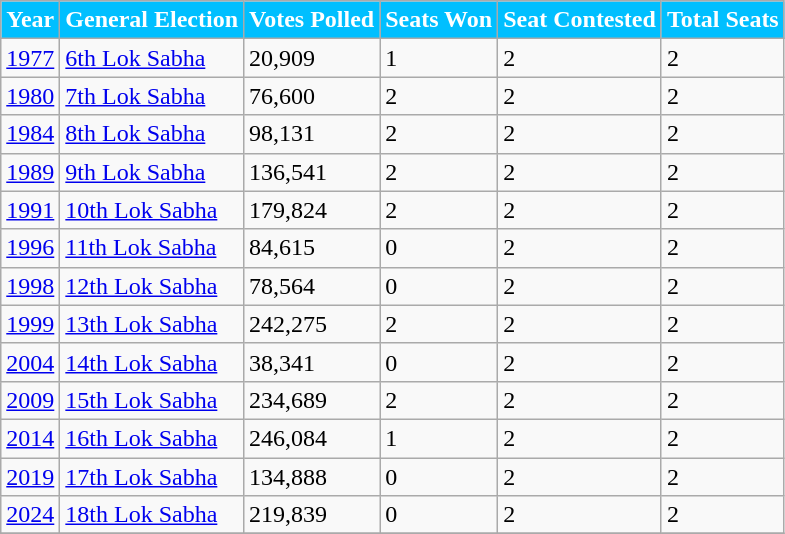<table class="wikitable">
<tr>
<th style="background-color:#00BFFF; color:white">Year</th>
<th style="background-color:#00BFFF; color:white">General Election</th>
<th style="background-color:#00BFFF; color:white">Votes Polled</th>
<th style="background-color:#00BFFF; color:white">Seats Won</th>
<th style="background-color:#00BFFF; color:white">Seat Contested</th>
<th style="background-color:#00BFFF; color:white">Total Seats</th>
</tr>
<tr>
<td><a href='#'>1977</a></td>
<td><a href='#'>6th Lok Sabha</a></td>
<td>20,909</td>
<td>1</td>
<td>2</td>
<td>2</td>
</tr>
<tr>
<td><a href='#'>1980</a></td>
<td><a href='#'>7th Lok Sabha</a></td>
<td>76,600</td>
<td>2</td>
<td>2</td>
<td>2</td>
</tr>
<tr>
<td><a href='#'>1984</a></td>
<td><a href='#'>8th Lok Sabha</a></td>
<td>98,131</td>
<td>2</td>
<td>2</td>
<td>2</td>
</tr>
<tr>
<td><a href='#'>1989</a></td>
<td><a href='#'>9th Lok Sabha</a></td>
<td>136,541</td>
<td>2</td>
<td>2</td>
<td>2</td>
</tr>
<tr>
<td><a href='#'>1991</a></td>
<td><a href='#'>10th Lok Sabha</a></td>
<td>179,824</td>
<td>2</td>
<td>2</td>
<td>2</td>
</tr>
<tr>
<td><a href='#'>1996</a></td>
<td><a href='#'>11th Lok Sabha</a></td>
<td>84,615</td>
<td>0</td>
<td>2</td>
<td>2</td>
</tr>
<tr>
<td><a href='#'>1998</a></td>
<td><a href='#'>12th Lok Sabha</a></td>
<td>78,564</td>
<td>0</td>
<td>2</td>
<td>2</td>
</tr>
<tr>
<td><a href='#'>1999</a></td>
<td><a href='#'>13th Lok Sabha</a></td>
<td>242,275</td>
<td>2</td>
<td>2</td>
<td>2</td>
</tr>
<tr>
<td><a href='#'>2004</a></td>
<td><a href='#'>14th Lok Sabha</a></td>
<td>38,341</td>
<td>0</td>
<td>2</td>
<td>2</td>
</tr>
<tr>
<td><a href='#'>2009</a></td>
<td><a href='#'>15th Lok Sabha</a></td>
<td>234,689</td>
<td>2</td>
<td>2</td>
<td>2</td>
</tr>
<tr>
<td><a href='#'>2014</a></td>
<td><a href='#'>16th Lok Sabha</a></td>
<td>246,084</td>
<td>1</td>
<td>2</td>
<td>2</td>
</tr>
<tr>
<td><a href='#'>2019</a></td>
<td><a href='#'>17th Lok Sabha</a></td>
<td>134,888</td>
<td>0</td>
<td>2</td>
<td>2</td>
</tr>
<tr>
<td><a href='#'>2024</a></td>
<td><a href='#'>18th Lok Sabha</a></td>
<td>219,839</td>
<td>0</td>
<td>2</td>
<td>2</td>
</tr>
<tr>
</tr>
</table>
